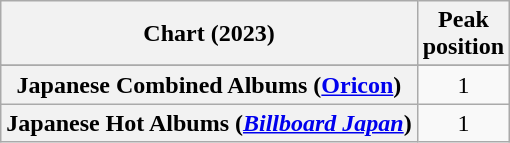<table class="wikitable sortable plainrowheaders" style="text-align:center">
<tr>
<th scope="col">Chart (2023)</th>
<th scope="col">Peak<br>position</th>
</tr>
<tr>
</tr>
<tr>
<th scope="row">Japanese Combined Albums (<a href='#'>Oricon</a>)</th>
<td>1</td>
</tr>
<tr>
<th scope="row">Japanese Hot Albums (<em><a href='#'>Billboard Japan</a></em>)</th>
<td>1</td>
</tr>
</table>
